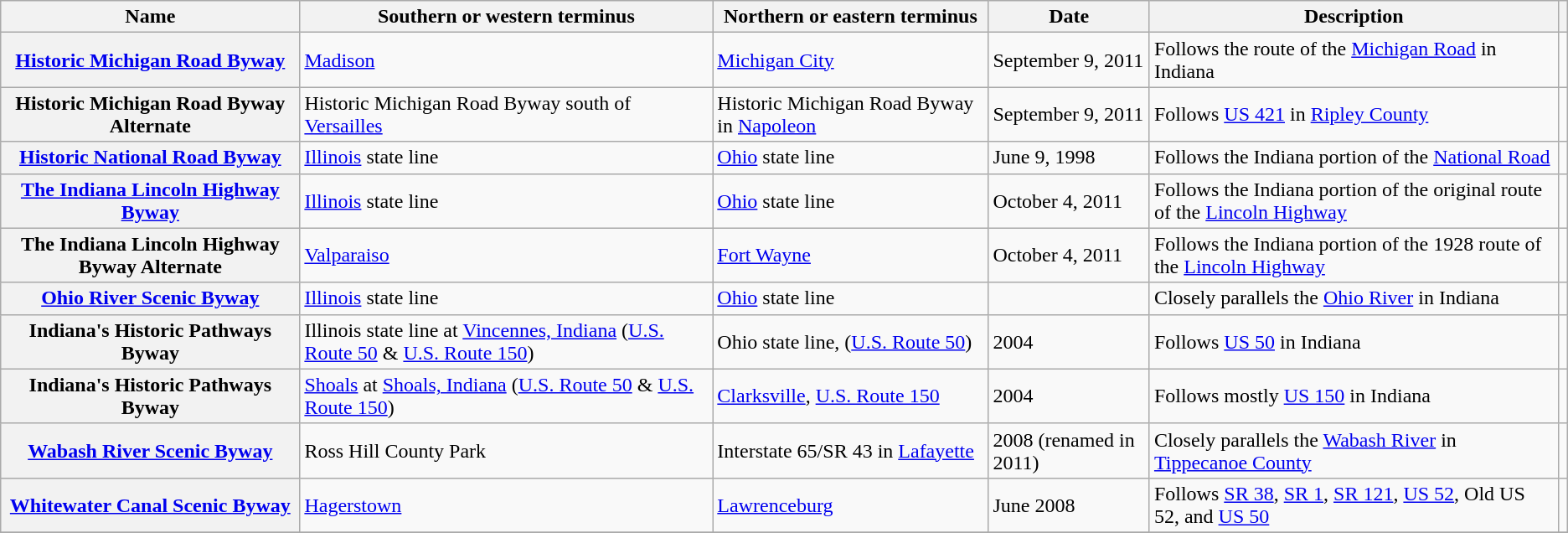<table class="wikitable sortable plainrowheaders">
<tr>
<th scope="col">Name</th>
<th scope="col" class="unsortable">Southern or western terminus</th>
<th scope="col" class="unsortable">Northern or eastern terminus</th>
<th scope="col">Date</th>
<th scope="col" class="unsortable">Description</th>
<th scope="col" class="unsortable"></th>
</tr>
<tr>
<th scope="row"><a href='#'>Historic Michigan Road Byway</a></th>
<td><a href='#'>Madison</a></td>
<td><a href='#'>Michigan City</a></td>
<td>September 9, 2011</td>
<td>Follows the route of the <a href='#'>Michigan Road</a> in Indiana</td>
<td></td>
</tr>
<tr>
<th scope="row">Historic Michigan Road Byway Alternate</th>
<td>Historic Michigan Road Byway south of <a href='#'>Versailles</a></td>
<td>Historic Michigan Road Byway in <a href='#'>Napoleon</a></td>
<td>September 9, 2011</td>
<td>Follows <a href='#'>US 421</a> in <a href='#'>Ripley County</a></td>
<td></td>
</tr>
<tr>
<th scope="row"><a href='#'>Historic National Road Byway</a></th>
<td><a href='#'>Illinois</a> state line</td>
<td><a href='#'>Ohio</a> state line</td>
<td>June 9, 1998</td>
<td>Follows the Indiana portion of the <a href='#'>National Road</a></td>
<td></td>
</tr>
<tr>
<th scope="row"><a href='#'>The Indiana Lincoln Highway Byway</a></th>
<td><a href='#'>Illinois</a> state line</td>
<td><a href='#'>Ohio</a> state line</td>
<td>October 4, 2011</td>
<td>Follows the Indiana portion of the original route of the <a href='#'>Lincoln Highway</a></td>
<td></td>
</tr>
<tr>
<th scope="row">The Indiana Lincoln Highway Byway Alternate</th>
<td><a href='#'>Valparaiso</a></td>
<td><a href='#'>Fort Wayne</a></td>
<td>October 4, 2011</td>
<td>Follows the Indiana portion of the 1928 route of the <a href='#'>Lincoln Highway</a></td>
<td></td>
</tr>
<tr>
<th scope="row"><a href='#'>Ohio River Scenic Byway</a></th>
<td><a href='#'>Illinois</a> state line</td>
<td><a href='#'>Ohio</a> state line</td>
<td></td>
<td>Closely parallels the <a href='#'>Ohio River</a> in Indiana</td>
<td></td>
</tr>
<tr>
<th scope="row">Indiana's Historic Pathways Byway</th>
<td>Illinois state line at <a href='#'>Vincennes, Indiana</a> (<a href='#'>U.S. Route 50</a> & <a href='#'>U.S. Route 150</a>)</td>
<td>Ohio state line, (<a href='#'>U.S. Route 50</a>)</td>
<td>2004</td>
<td>Follows <a href='#'>US 50</a> in Indiana</td>
<td></td>
</tr>
<tr>
<th scope="row">Indiana's Historic Pathways Byway</th>
<td><a href='#'>Shoals</a> at <a href='#'>Shoals, Indiana</a> (<a href='#'>U.S. Route 50</a> & <a href='#'>U.S. Route 150</a>)</td>
<td><a href='#'>Clarksville</a>, <a href='#'>U.S. Route 150</a></td>
<td>2004</td>
<td>Follows mostly <a href='#'>US 150</a> in Indiana</td>
<td></td>
</tr>
<tr>
<th scope="row"><a href='#'>Wabash River Scenic Byway</a></th>
<td>Ross Hill County Park</td>
<td>Interstate 65/SR 43 in <a href='#'>Lafayette</a></td>
<td>2008 (renamed in 2011)</td>
<td>Closely parallels the <a href='#'>Wabash River</a> in <a href='#'>Tippecanoe County</a></td>
<td></td>
</tr>
<tr>
<th scope="row"><a href='#'>Whitewater Canal Scenic Byway</a></th>
<td><a href='#'>Hagerstown</a></td>
<td><a href='#'>Lawrenceburg</a></td>
<td>June 2008</td>
<td>Follows <a href='#'>SR 38</a>, <a href='#'>SR 1</a>, <a href='#'>SR 121</a>, <a href='#'>US 52</a>, Old US 52, and <a href='#'>US 50</a></td>
<td></td>
</tr>
<tr>
</tr>
</table>
